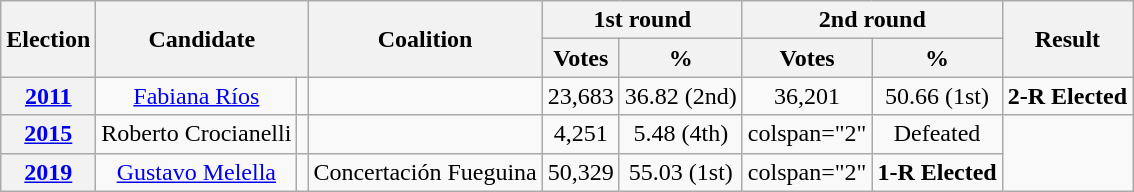<table class=wikitable style=text-align:center>
<tr>
<th rowspan="2">Election</th>
<th rowspan="2" colspan="2">Candidate</th>
<th rowspan="2">Coalition</th>
<th colspan="2">1st round</th>
<th colspan="2">2nd round</th>
<th rowspan="2">Result</th>
</tr>
<tr>
<th>Votes</th>
<th>%</th>
<th>Votes</th>
<th>%</th>
</tr>
<tr>
<th><a href='#'>2011</a></th>
<td><a href='#'>Fabiana Ríos</a></td>
<td bgcolor=></td>
<td></td>
<td>23,683</td>
<td>36.82 (2nd)</td>
<td>36,201</td>
<td>50.66 (1st)</td>
<td> <strong>2-R Elected</strong></td>
</tr>
<tr>
<th><a href='#'>2015</a></th>
<td>Roberto Crocianelli</td>
<td bgcolor=></td>
<td></td>
<td>4,251</td>
<td>5.48 (4th)</td>
<td>colspan="2" </td>
<td> Defeated</td>
</tr>
<tr>
<th><a href='#'>2019</a></th>
<td><a href='#'>Gustavo Melella</a></td>
<td bgcolor=></td>
<td>Concertación Fueguina</td>
<td>50,329</td>
<td>55.03 (1st)</td>
<td>colspan="2" </td>
<td> <strong>1-R Elected</strong></td>
</tr>
</table>
